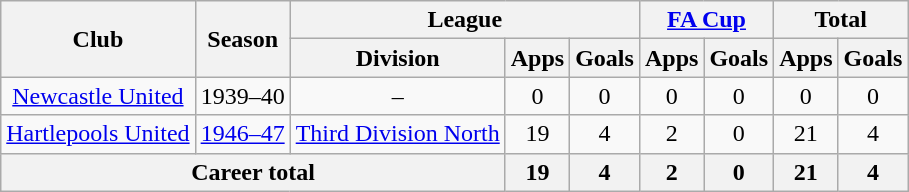<table class="wikitable" style="text-align:center">
<tr>
<th rowspan="2">Club</th>
<th rowspan="2">Season</th>
<th colspan="3">League</th>
<th colspan="2"><a href='#'>FA Cup</a></th>
<th colspan="2">Total</th>
</tr>
<tr>
<th>Division</th>
<th>Apps</th>
<th>Goals</th>
<th>Apps</th>
<th>Goals</th>
<th>Apps</th>
<th>Goals</th>
</tr>
<tr>
<td><a href='#'>Newcastle United</a></td>
<td>1939–40</td>
<td>–</td>
<td>0</td>
<td>0</td>
<td>0</td>
<td>0</td>
<td>0</td>
<td>0</td>
</tr>
<tr>
<td><a href='#'>Hartlepools United</a></td>
<td><a href='#'>1946–47</a></td>
<td><a href='#'>Third Division North</a></td>
<td>19</td>
<td>4</td>
<td>2</td>
<td>0</td>
<td>21</td>
<td>4</td>
</tr>
<tr>
<th colspan="3">Career total</th>
<th>19</th>
<th>4</th>
<th>2</th>
<th>0</th>
<th>21</th>
<th>4</th>
</tr>
</table>
